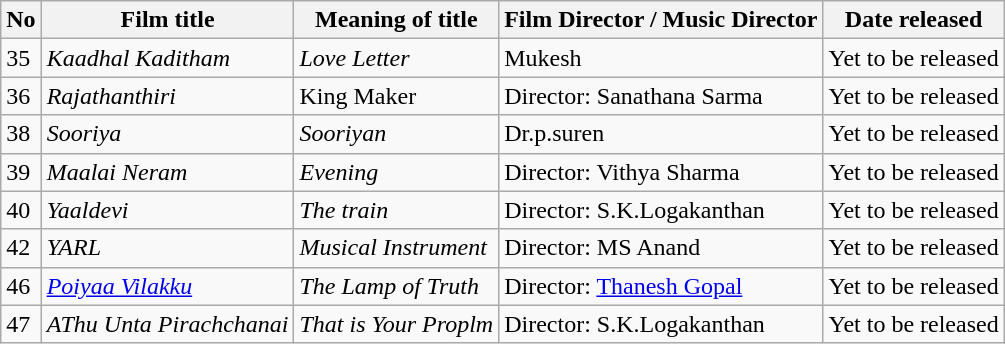<table class="wikitable">
<tr>
<th>No</th>
<th>Film title</th>
<th>Meaning of title</th>
<th>Film Director / Music Director</th>
<th>Date released</th>
</tr>
<tr>
<td>35</td>
<td><em>Kaadhal Kaditham</em></td>
<td><em>Love Letter</em></td>
<td>Mukesh</td>
<td>Yet to be released</td>
</tr>
<tr>
<td>36</td>
<td><em>Rajathanthiri</em></td>
<td>King Maker</td>
<td>Director: Sanathana Sarma</td>
<td>Yet to be released</td>
</tr>
<tr>
<td>38</td>
<td><em>Sooriya</em></td>
<td><em>Sooriyan</em></td>
<td>Dr.p.suren</td>
<td>Yet to be released</td>
</tr>
<tr>
<td>39</td>
<td><em>Maalai Neram</em></td>
<td><em>Evening</em></td>
<td>Director: Vithya Sharma</td>
<td>Yet to be released</td>
</tr>
<tr>
<td>40</td>
<td><em>Yaaldevi</em></td>
<td><em>The train</em></td>
<td>Director: S.K.Logakanthan</td>
<td>Yet to be released</td>
</tr>
<tr>
<td>42</td>
<td><em>YARL</em></td>
<td><em>Musical Instrument</em></td>
<td>Director: MS Anand</td>
<td>Yet to be released</td>
</tr>
<tr>
<td>46</td>
<td><em><a href='#'>Poiyaa Vilakku</a></em></td>
<td><em>The Lamp of Truth</em></td>
<td>Director: <a href='#'>Thanesh Gopal</a></td>
<td>Yet to be released</td>
</tr>
<tr>
<td>47</td>
<td><em>AThu Unta Pirachchanai</em></td>
<td><em>That is Your Proplm</em></td>
<td>Director: S.K.Logakanthan</td>
<td>Yet to be released</td>
</tr>
</table>
